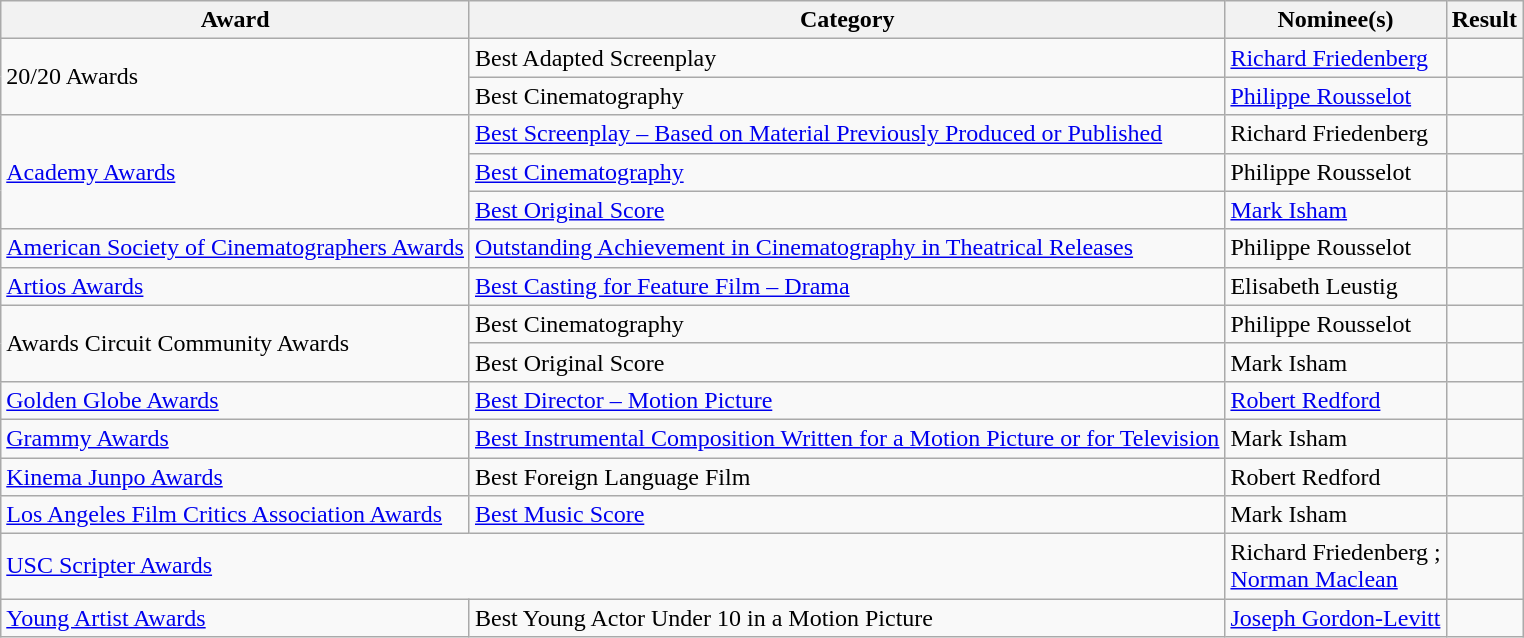<table class="wikitable plainrowheaders">
<tr>
<th>Award</th>
<th>Category</th>
<th>Nominee(s)</th>
<th>Result</th>
</tr>
<tr>
<td rowspan="2">20/20 Awards</td>
<td>Best Adapted Screenplay</td>
<td><a href='#'>Richard Friedenberg</a></td>
<td></td>
</tr>
<tr>
<td>Best Cinematography</td>
<td><a href='#'>Philippe Rousselot</a></td>
<td></td>
</tr>
<tr>
<td rowspan="3"><a href='#'>Academy Awards</a></td>
<td><a href='#'>Best Screenplay – Based on Material Previously Produced or Published</a></td>
<td>Richard Friedenberg</td>
<td></td>
</tr>
<tr>
<td><a href='#'>Best Cinematography</a></td>
<td>Philippe Rousselot</td>
<td></td>
</tr>
<tr>
<td><a href='#'>Best Original Score</a></td>
<td><a href='#'>Mark Isham</a></td>
<td></td>
</tr>
<tr>
<td><a href='#'>American Society of Cinematographers Awards</a></td>
<td><a href='#'>Outstanding Achievement in Cinematography in Theatrical Releases</a></td>
<td>Philippe Rousselot</td>
<td></td>
</tr>
<tr>
<td><a href='#'>Artios Awards</a></td>
<td><a href='#'>Best Casting for Feature Film – Drama</a></td>
<td>Elisabeth Leustig</td>
<td></td>
</tr>
<tr>
<td rowspan="2">Awards Circuit Community Awards</td>
<td>Best Cinematography</td>
<td>Philippe Rousselot</td>
<td></td>
</tr>
<tr>
<td>Best Original Score</td>
<td>Mark Isham</td>
<td></td>
</tr>
<tr>
<td><a href='#'>Golden Globe Awards</a></td>
<td><a href='#'>Best Director – Motion Picture</a></td>
<td><a href='#'>Robert Redford</a></td>
<td></td>
</tr>
<tr>
<td><a href='#'>Grammy Awards</a></td>
<td><a href='#'>Best Instrumental Composition Written for a Motion Picture or for Television</a></td>
<td>Mark Isham</td>
<td></td>
</tr>
<tr>
<td><a href='#'>Kinema Junpo Awards</a></td>
<td>Best Foreign Language Film</td>
<td>Robert Redford</td>
<td></td>
</tr>
<tr>
<td><a href='#'>Los Angeles Film Critics Association Awards</a></td>
<td><a href='#'>Best Music Score</a></td>
<td>Mark Isham</td>
<td></td>
</tr>
<tr>
<td colspan="2"><a href='#'>USC Scripter Awards</a></td>
<td>Richard Friedenberg ; <br> <a href='#'>Norman Maclean</a> </td>
<td></td>
</tr>
<tr>
<td><a href='#'>Young Artist Awards</a></td>
<td>Best Young Actor Under 10 in a Motion Picture</td>
<td><a href='#'>Joseph Gordon-Levitt</a></td>
<td></td>
</tr>
</table>
